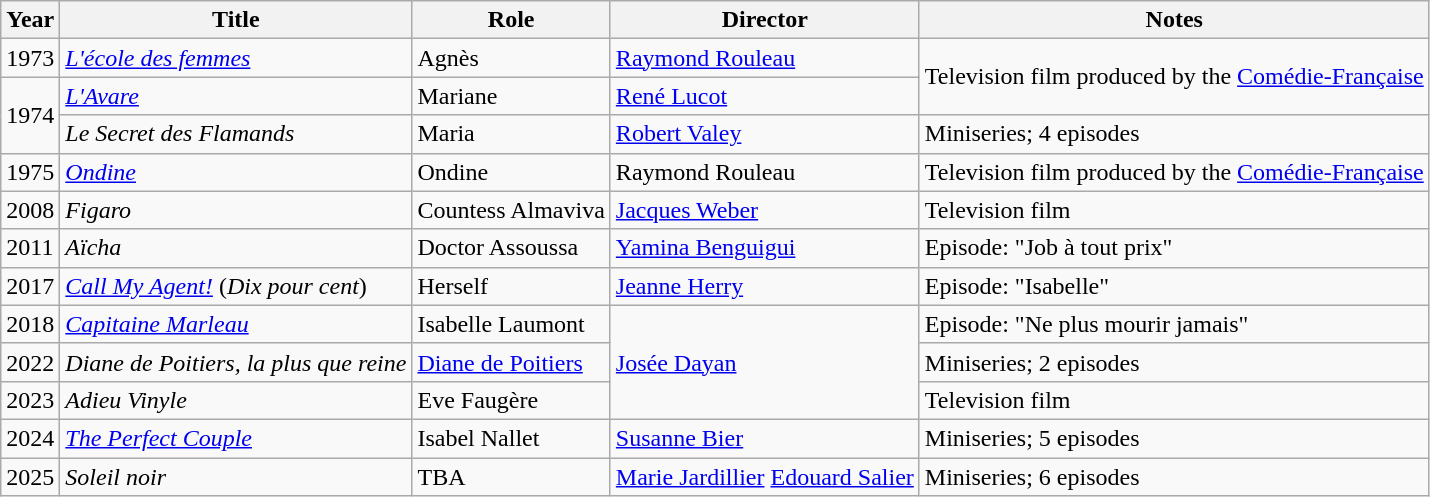<table class="wikitable sortable unsortable">
<tr>
<th>Year</th>
<th>Title</th>
<th>Role</th>
<th>Director</th>
<th class="unsortable">Notes</th>
</tr>
<tr>
<td>1973</td>
<td><em><a href='#'>L'école des femmes</a></em></td>
<td>Agnès</td>
<td><a href='#'>Raymond Rouleau</a></td>
<td rowspan=2>Television film produced by the <a href='#'>Comédie-Française</a></td>
</tr>
<tr>
<td rowspan=2>1974</td>
<td><em><a href='#'>L'Avare</a></em></td>
<td>Mariane</td>
<td><a href='#'>René Lucot</a></td>
</tr>
<tr>
<td><em>Le Secret des Flamands</em></td>
<td>Maria</td>
<td><a href='#'>Robert Valey</a></td>
<td>Miniseries; 4 episodes</td>
</tr>
<tr>
<td>1975</td>
<td><em><a href='#'>Ondine</a></em></td>
<td>Ondine</td>
<td>Raymond Rouleau</td>
<td>Television film produced by the <a href='#'>Comédie-Française</a></td>
</tr>
<tr>
<td>2008</td>
<td><em>Figaro</em></td>
<td>Countess Almaviva</td>
<td><a href='#'>Jacques Weber</a></td>
<td>Television film</td>
</tr>
<tr>
<td>2011</td>
<td><em>Aïcha</em></td>
<td>Doctor Assoussa</td>
<td><a href='#'>Yamina Benguigui</a></td>
<td>Episode: "Job à tout prix"</td>
</tr>
<tr>
<td>2017</td>
<td><em><a href='#'>Call My Agent!</a></em> (<em>Dix pour cent</em>)</td>
<td>Herself</td>
<td><a href='#'>Jeanne Herry</a></td>
<td>Episode: "Isabelle"</td>
</tr>
<tr>
<td>2018</td>
<td><em><a href='#'>Capitaine Marleau</a></em></td>
<td>Isabelle Laumont</td>
<td rowspan=3><a href='#'>Josée Dayan</a></td>
<td>Episode: "Ne plus mourir jamais"</td>
</tr>
<tr>
<td>2022</td>
<td><em>Diane de Poitiers, la plus que reine</em></td>
<td><a href='#'>Diane de Poitiers</a></td>
<td>Miniseries; 2 episodes</td>
</tr>
<tr>
<td>2023</td>
<td><em>Adieu Vinyle</em></td>
<td>Eve Faugère</td>
<td>Television film</td>
</tr>
<tr>
<td>2024</td>
<td><em><a href='#'>The Perfect Couple</a></em></td>
<td>Isabel Nallet</td>
<td><a href='#'>Susanne Bier</a></td>
<td>Miniseries; 5 episodes</td>
</tr>
<tr>
<td>2025</td>
<td><em>Soleil noir</em></td>
<td>TBA</td>
<td><a href='#'>Marie Jardillier</a> <a href='#'>Edouard Salier</a></td>
<td>Miniseries; 6 episodes</td>
</tr>
</table>
